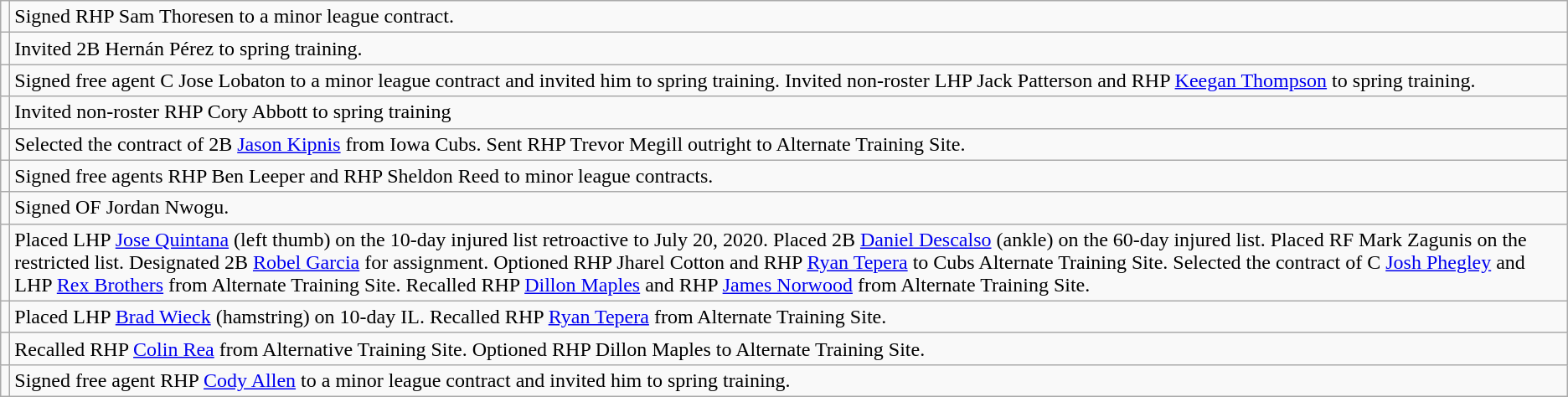<table class="wikitable">
<tr>
<td></td>
<td>Signed RHP Sam Thoresen to a minor league contract.</td>
</tr>
<tr>
<td></td>
<td>Invited 2B Hernán Pérez to spring training.</td>
</tr>
<tr>
<td></td>
<td>Signed free agent C Jose Lobaton to a minor league contract and invited him to spring training. Invited non-roster LHP Jack Patterson and RHP <a href='#'>Keegan Thompson</a> to spring training.</td>
</tr>
<tr>
<td></td>
<td>Invited non-roster RHP Cory Abbott to spring training</td>
</tr>
<tr>
<td></td>
<td>Selected the contract of 2B <a href='#'>Jason Kipnis</a> from Iowa Cubs. Sent RHP Trevor Megill outright to Alternate Training Site.</td>
</tr>
<tr>
<td></td>
<td>Signed free agents RHP Ben Leeper and RHP Sheldon Reed to minor league contracts.</td>
</tr>
<tr>
<td></td>
<td>Signed OF Jordan Nwogu.</td>
</tr>
<tr>
<td></td>
<td>Placed LHP <a href='#'>Jose Quintana</a> (left thumb) on the 10-day injured list retroactive to July 20, 2020. Placed 2B <a href='#'>Daniel Descalso</a> (ankle) on the 60-day injured list. Placed RF Mark Zagunis on the restricted list. Designated 2B <a href='#'>Robel Garcia</a> for assignment. Optioned RHP Jharel Cotton and RHP <a href='#'>Ryan Tepera</a> to Cubs Alternate Training Site. Selected the contract of C <a href='#'>Josh Phegley</a> and LHP <a href='#'>Rex Brothers</a> from Alternate Training Site. Recalled RHP <a href='#'>Dillon Maples</a> and RHP <a href='#'>James Norwood</a> from Alternate Training Site.</td>
</tr>
<tr>
<td></td>
<td>Placed LHP <a href='#'>Brad Wieck</a> (hamstring) on 10-day IL. Recalled RHP <a href='#'>Ryan Tepera</a> from Alternate Training Site.</td>
</tr>
<tr>
<td></td>
<td>Recalled RHP <a href='#'>Colin Rea</a> from Alternative Training Site. Optioned RHP Dillon Maples to Alternate Training Site.</td>
</tr>
<tr>
<td></td>
<td>Signed free agent RHP <a href='#'>Cody Allen</a> to a minor league contract and invited him to spring training.</td>
</tr>
</table>
